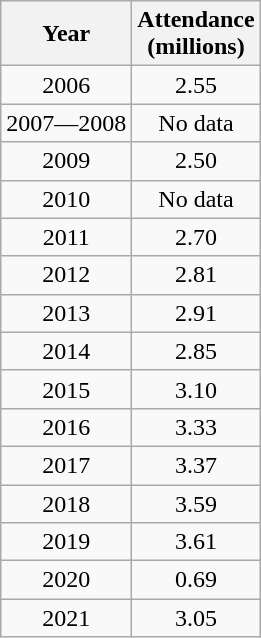<table class="wikitable" style="text-align:center">
<tr>
<th>Year</th>
<th>Attendance<br>(millions)</th>
</tr>
<tr>
<td>2006</td>
<td>2.55</td>
</tr>
<tr>
<td>2007—2008</td>
<td>No data</td>
</tr>
<tr>
<td>2009</td>
<td>2.50</td>
</tr>
<tr>
<td>2010</td>
<td>No data</td>
</tr>
<tr>
<td>2011</td>
<td>2.70</td>
</tr>
<tr>
<td>2012</td>
<td>2.81</td>
</tr>
<tr>
<td>2013</td>
<td>2.91</td>
</tr>
<tr>
<td>2014</td>
<td>2.85</td>
</tr>
<tr>
<td>2015</td>
<td>3.10</td>
</tr>
<tr>
<td>2016</td>
<td>3.33</td>
</tr>
<tr>
<td>2017</td>
<td>3.37</td>
</tr>
<tr>
<td>2018</td>
<td>3.59</td>
</tr>
<tr>
<td>2019</td>
<td>3.61</td>
</tr>
<tr>
<td>2020</td>
<td>0.69</td>
</tr>
<tr>
<td>2021</td>
<td>3.05</td>
</tr>
</table>
